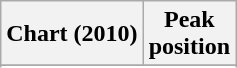<table class="wikitable sortable plainrowheaders" style="text-align:center">
<tr>
<th scope="col">Chart (2010)</th>
<th scope="col">Peak<br>position</th>
</tr>
<tr>
</tr>
<tr>
</tr>
<tr>
</tr>
</table>
